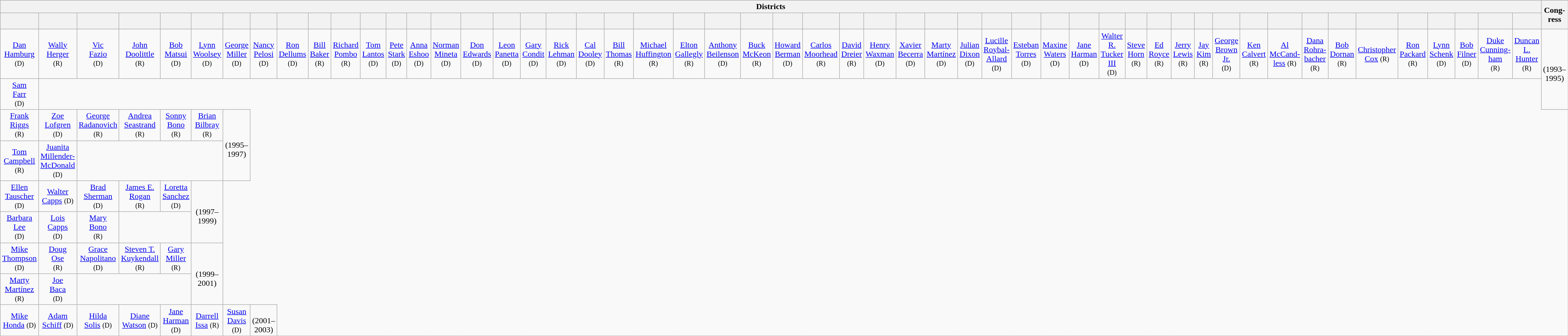<table class=wikitable style="text-align:center">
<tr>
<th colspan=52>Districts</th>
<th rowspan=2>Cong­ress</th>
</tr>
<tr style="height:2em">
<th></th>
<th></th>
<th></th>
<th></th>
<th></th>
<th></th>
<th></th>
<th></th>
<th></th>
<th></th>
<th></th>
<th></th>
<th></th>
<th></th>
<th></th>
<th></th>
<th></th>
<th></th>
<th></th>
<th></th>
<th></th>
<th></th>
<th></th>
<th></th>
<th></th>
<th></th>
<th></th>
<th></th>
<th></th>
<th></th>
<th></th>
<th></th>
<th></th>
<th></th>
<th></th>
<th></th>
<th></th>
<th></th>
<th></th>
<th></th>
<th></th>
<th></th>
<th></th>
<th></th>
<th></th>
<th></th>
<th></th>
<th></th>
<th></th>
<th></th>
<th></th>
<th></th>
</tr>
<tr style="height:2em">
<td><a href='#'>Dan<br>Hamburg</a><br><small>(D)</small></td>
<td><a href='#'>Wally<br>Herger</a><br><small>(R)</small></td>
<td><a href='#'>Vic<br>Fazio</a><br><small>(D)</small></td>
<td><a href='#'>John<br>Doolittle</a><br><small>(R)</small></td>
<td><a href='#'>Bob<br>Matsui</a><br><small>(D)</small></td>
<td><a href='#'>Lynn<br>Woolsey</a><br><small>(D)</small></td>
<td><a href='#'>George<br>Miller</a><br><small>(D)</small></td>
<td><a href='#'>Nancy<br>Pelosi</a><br><small>(D)</small></td>
<td><a href='#'>Ron<br>Dellums</a><br><small>(D)</small></td>
<td><a href='#'>Bill<br>Baker</a><br><small>(R)</small></td>
<td><a href='#'>Richard<br>Pombo</a><br><small>(R)</small></td>
<td><a href='#'>Tom<br>Lantos</a><br><small>(D)</small></td>
<td><a href='#'>Pete<br>Stark</a><br><small>(D)</small></td>
<td><a href='#'>Anna<br>Eshoo</a><br><small>(D)</small></td>
<td><a href='#'>Norman<br>Mineta</a><br><small>(D)</small></td>
<td><a href='#'>Don<br>Edwards</a><br><small>(D)</small></td>
<td><a href='#'>Leon<br>Panetta</a> <small>(D)</small></td>
<td><a href='#'>Gary<br>Condit</a><br><small>(D)</small></td>
<td><a href='#'>Rick<br>Lehman</a><br><small>(D)</small></td>
<td><a href='#'>Cal<br>Dooley</a><br><small>(D)</small></td>
<td><a href='#'>Bill<br>Thomas</a><br><small>(R)</small></td>
<td><a href='#'>Michael<br>Huffington</a><br><small>(R)</small></td>
<td><a href='#'>Elton<br>Gallegly</a><br><small>(R)</small></td>
<td><a href='#'>Anthony<br>Beilenson</a><br><small>(D)</small></td>
<td><a href='#'>Buck<br>McKeon</a><br><small>(R)</small></td>
<td><a href='#'>Howard<br>Berman</a><br><small>(D)</small></td>
<td><a href='#'>Carlos<br>Moorhead</a><br><small>(R)</small></td>
<td><a href='#'>David<br>Dreier</a><br><small>(R)</small></td>
<td><a href='#'>Henry<br>Waxman</a><br><small>(D)</small></td>
<td><a href='#'>Xavier<br>Becerra</a><br><small>(D)</small></td>
<td><a href='#'>Marty<br>Martínez</a><br><small>(D)</small></td>
<td><a href='#'>Julian<br>Dixon</a><br><small>(D)</small></td>
<td><a href='#'>Lucille<br>Roybal-<br>Allard</a><br><small>(D)</small></td>
<td><a href='#'>Esteban<br>Torres</a><br><small>(D)</small></td>
<td><a href='#'>Maxine<br>Waters</a><br><small>(D)</small></td>
<td><a href='#'>Jane<br>Harman</a><br><small>(D)</small></td>
<td><a href='#'>Walter R.<br>Tucker III</a><br><small>(D)</small></td>
<td><a href='#'>Steve<br>Horn</a><br><small>(R)</small></td>
<td><a href='#'>Ed<br>Royce</a><br><small>(R)</small></td>
<td><a href='#'>Jerry<br>Lewis</a><br><small>(R)</small></td>
<td><a href='#'>Jay<br>Kim</a><br><small>(R)</small></td>
<td><a href='#'>George<br>Brown<br>Jr.</a><br><small>(D)</small></td>
<td><a href='#'>Ken<br>Calvert</a><br><small>(R)</small></td>
<td><a href='#'>Al<br>McCand-<br>less</a> <small>(R)</small></td>
<td><a href='#'>Dana<br>Rohra-<br>bacher</a><br><small>(R)</small></td>
<td><a href='#'>Bob<br>Dornan</a><br><small>(R)</small></td>
<td><a href='#'>Christopher<br>Cox</a> <small>(R)</small></td>
<td><a href='#'>Ron<br>Packard</a><br><small>(R)</small></td>
<td><a href='#'>Lynn<br>Schenk</a><br><small>(D)</small></td>
<td><a href='#'>Bob<br>Filner</a><br><small>(D)</small></td>
<td><a href='#'>Duke<br>Cunning-<br>ham</a><br><small>(R)</small></td>
<td><a href='#'>Duncan<br>L.<br>Hunter</a><br><small>(R)</small></td>
<td rowspan=2><strong></strong><br>(1993–1995)</td>
</tr>
<tr style="height:2em">
<td><a href='#'>Sam<br>Farr</a><br><small>(D)</small></td>
</tr>
<tr style="height:2em">
<td><a href='#'>Frank<br>Riggs</a><br><small>(R)</small></td>
<td><a href='#'>Zoe<br>Lofgren</a><br><small>(D)</small></td>
<td><a href='#'>George<br>Radanovich</a><br><small>(R)</small></td>
<td><a href='#'>Andrea<br>Seastrand</a> <small>(R)</small></td>
<td><a href='#'>Sonny<br>Bono</a><br><small>(R)</small></td>
<td><a href='#'>Brian<br>Bilbray</a><br><small>(R)</small></td>
<td rowspan=2><strong></strong><br>(1995–1997)</td>
</tr>
<tr style="height:2em">
<td><a href='#'>Tom<br>Campbell</a><br><small>(R)</small></td>
<td><a href='#'>Juanita<br>Millender-<br>McDonald</a><br><small>(D)</small></td>
</tr>
<tr style="height:2em">
<td><a href='#'>Ellen<br>Tauscher</a><br><small>(D)</small></td>
<td><a href='#'>Walter<br>Capps</a> <small>(D)</small></td>
<td><a href='#'>Brad<br>Sherman</a><br><small>(D)</small></td>
<td><a href='#'>James E.<br>Rogan</a><br><small>(R)</small></td>
<td><a href='#'>Loretta<br>Sanchez</a><br><small>(D)</small></td>
<td rowspan=2><strong></strong><br>(1997–1999)</td>
</tr>
<tr style="height:2em">
<td><a href='#'>Barbara<br>Lee</a><br><small>(D)</small></td>
<td><a href='#'>Lois<br>Capps</a><br><small>(D)</small></td>
<td><a href='#'>Mary<br>Bono</a><br><small>(R)</small></td>
</tr>
<tr style="height:2em">
<td><a href='#'>Mike<br>Thompson</a><br><small>(D)</small></td>
<td><a href='#'>Doug<br>Ose</a><br><small>(R)</small></td>
<td><a href='#'>Grace<br>Napolitano</a><br><small>(D)</small></td>
<td><a href='#'>Steven T.<br>Kuykendall</a><br><small>(R)</small></td>
<td><a href='#'>Gary<br>Miller</a><br><small>(R)</small></td>
<td rowspan=2><strong></strong><br>(1999–2001)</td>
</tr>
<tr style="height:2em">
<td><a href='#'>Marty<br>Martínez</a> <small>(R)</small></td>
<td><a href='#'>Joe<br>Baca</a><br><small>(D)</small></td>
</tr>
<tr style="height:2em">
<td><a href='#'>Mike<br>Honda</a> <small>(D)</small></td>
<td><a href='#'>Adam<br>Schiff</a> <small>(D)</small></td>
<td><a href='#'>Hilda<br>Solis</a> <small>(D)</small></td>
<td><a href='#'>Diane<br>Watson</a> <small>(D)</small></td>
<td><a href='#'>Jane<br>Harman</a> <small>(D)</small></td>
<td><a href='#'>Darrell<br>Issa</a> <small>(R)</small></td>
<td><a href='#'>Susan<br>Davis</a> <small>(D)</small></td>
<td><strong></strong><br>(2001–2003)</td>
</tr>
</table>
